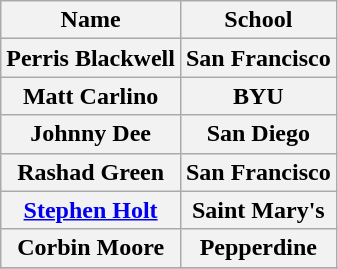<table class="wikitable">
<tr>
<th>Name</th>
<th>School</th>
</tr>
<tr>
<th>Perris Blackwell</th>
<th>San Francisco</th>
</tr>
<tr>
<th>Matt Carlino</th>
<th>BYU</th>
</tr>
<tr>
<th>Johnny Dee</th>
<th>San Diego</th>
</tr>
<tr>
<th>Rashad Green</th>
<th>San Francisco</th>
</tr>
<tr>
<th><a href='#'>Stephen Holt</a></th>
<th>Saint Mary's</th>
</tr>
<tr>
<th>Corbin Moore</th>
<th>Pepperdine</th>
</tr>
<tr>
</tr>
</table>
